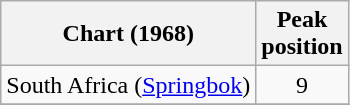<table class="wikitable">
<tr>
<th>Chart (1968)</th>
<th>Peak<br>position</th>
</tr>
<tr>
<td>South Africa (<a href='#'>Springbok</a>)</td>
<td align="center">9</td>
</tr>
<tr>
</tr>
</table>
